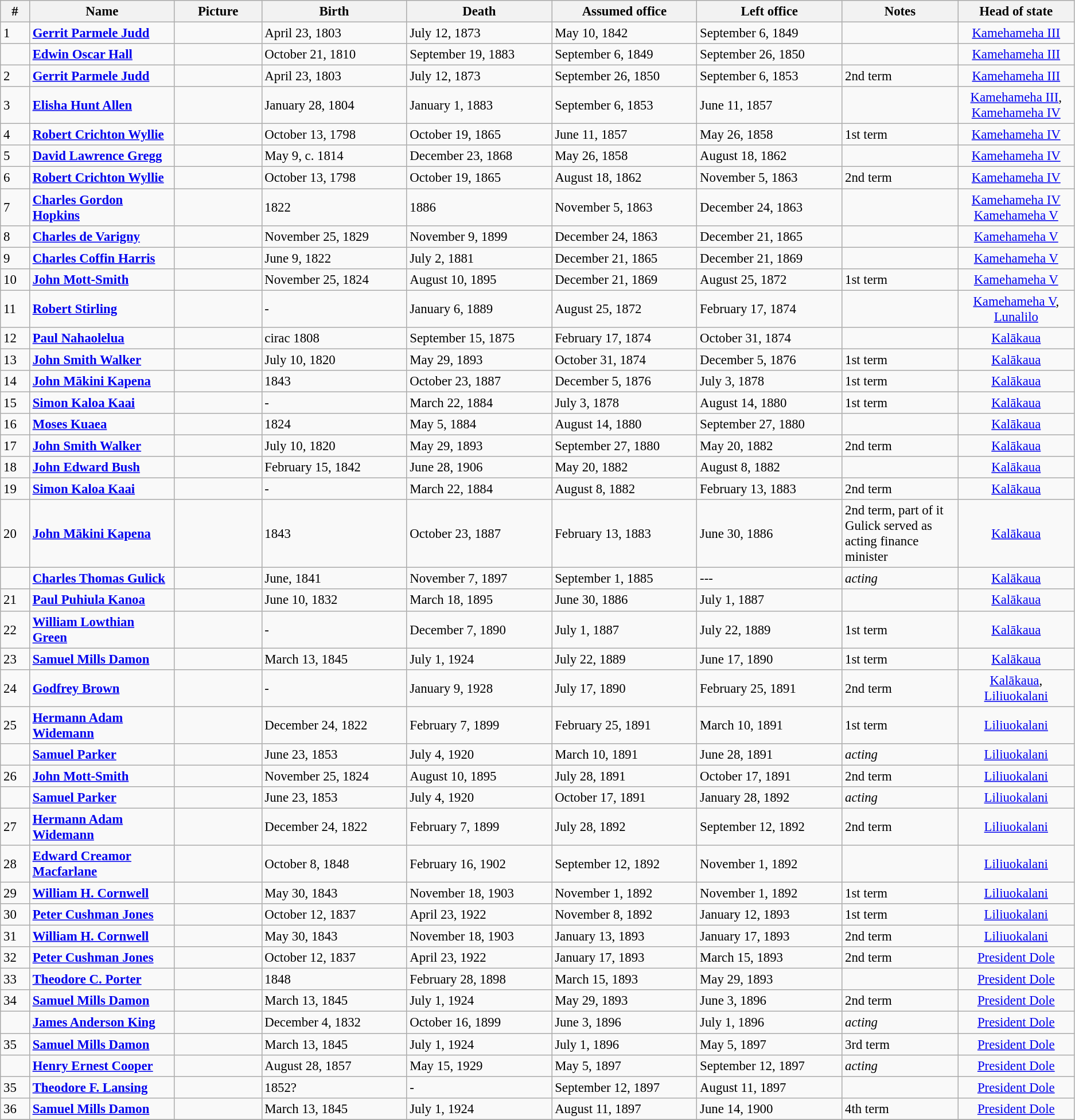<table class="wikitable" style="font-size: 95%;">
<tr>
<th width = 2%>#</th>
<th width = 10%>Name</th>
<th width = 6%>Picture</th>
<th width = 10%>Birth</th>
<th width = 10%>Death</th>
<th width = 10%>Assumed office</th>
<th width = 10%>Left office</th>
<th width = 8%>Notes</th>
<th width = 8%>Head of state</th>
</tr>
<tr>
<td>1</td>
<td><strong><a href='#'>Gerrit Parmele Judd</a></strong></td>
<td></td>
<td>April 23, 1803</td>
<td>July 12, 1873</td>
<td>May 10, 1842</td>
<td>September 6, 1849</td>
<td></td>
<td rowspan=1 align=center><a href='#'>Kamehameha III</a></td>
</tr>
<tr>
<td></td>
<td><strong><a href='#'>Edwin Oscar Hall</a></strong></td>
<td></td>
<td>October 21, 1810</td>
<td>September 19, 1883</td>
<td>September 6, 1849</td>
<td>September 26, 1850</td>
<td></td>
<td rowspan=1 align=center><a href='#'>Kamehameha III</a></td>
</tr>
<tr>
<td>2</td>
<td><strong><a href='#'>Gerrit Parmele Judd</a></strong></td>
<td></td>
<td>April 23, 1803</td>
<td>July 12, 1873</td>
<td>September 26, 1850</td>
<td>September 6, 1853</td>
<td>2nd term</td>
<td rowspan=1 align=center><a href='#'>Kamehameha III</a></td>
</tr>
<tr>
<td>3</td>
<td><strong><a href='#'>Elisha Hunt Allen</a></strong></td>
<td></td>
<td>January 28, 1804</td>
<td>January 1, 1883</td>
<td>September 6, 1853</td>
<td>June 11, 1857</td>
<td></td>
<td rowspan=1 align=center><a href='#'>Kamehameha III</a>, <a href='#'>Kamehameha IV</a></td>
</tr>
<tr>
<td>4</td>
<td><strong><a href='#'>Robert Crichton Wyllie</a></strong></td>
<td></td>
<td>October 13, 1798</td>
<td>October 19, 1865</td>
<td>June 11, 1857</td>
<td>May 26, 1858</td>
<td>1st term</td>
<td rowspan=1 align=center><a href='#'>Kamehameha IV</a></td>
</tr>
<tr>
<td>5</td>
<td><strong><a href='#'>David Lawrence Gregg</a></strong></td>
<td></td>
<td>May 9, c. 1814</td>
<td>December 23, 1868</td>
<td>May 26, 1858</td>
<td>August 18, 1862</td>
<td></td>
<td rowspan=1 align=center><a href='#'>Kamehameha IV</a></td>
</tr>
<tr>
<td>6</td>
<td><strong><a href='#'>Robert Crichton Wyllie</a></strong></td>
<td></td>
<td>October 13, 1798</td>
<td>October 19, 1865</td>
<td>August 18, 1862</td>
<td>November 5, 1863</td>
<td>2nd term</td>
<td rowspan=1 align=center><a href='#'>Kamehameha IV</a></td>
</tr>
<tr>
<td>7</td>
<td><strong><a href='#'>Charles Gordon Hopkins</a></strong></td>
<td></td>
<td>1822</td>
<td>1886</td>
<td>November 5, 1863</td>
<td>December 24, 1863</td>
<td></td>
<td rowspan=1 align=center><a href='#'>Kamehameha IV</a><br><a href='#'>Kamehameha V</a></td>
</tr>
<tr>
<td>8</td>
<td><strong><a href='#'>Charles de Varigny</a></strong></td>
<td></td>
<td>November 25, 1829</td>
<td>November 9, 1899</td>
<td>December 24, 1863</td>
<td>December 21, 1865</td>
<td></td>
<td rowspan=1 align=center><a href='#'>Kamehameha V</a></td>
</tr>
<tr>
<td>9</td>
<td><strong><a href='#'>Charles Coffin Harris</a></strong></td>
<td></td>
<td>June 9, 1822</td>
<td>July 2, 1881</td>
<td>December 21, 1865</td>
<td>December 21, 1869</td>
<td></td>
<td rowspan=1 align=center><a href='#'>Kamehameha V</a></td>
</tr>
<tr>
<td>10</td>
<td><strong><a href='#'>John Mott-Smith</a></strong></td>
<td></td>
<td>November 25, 1824</td>
<td>August 10, 1895</td>
<td>December 21, 1869</td>
<td>August 25, 1872</td>
<td>1st term</td>
<td rowspan=1 align=center><a href='#'>Kamehameha V</a></td>
</tr>
<tr>
<td>11</td>
<td><strong><a href='#'>Robert Stirling</a></strong></td>
<td></td>
<td>-</td>
<td>January 6, 1889</td>
<td>August 25, 1872</td>
<td>February 17, 1874</td>
<td></td>
<td rowspan=1 align=center><a href='#'>Kamehameha V</a>, <a href='#'>Lunalilo</a></td>
</tr>
<tr>
<td>12</td>
<td><strong><a href='#'>Paul Nahaolelua</a></strong></td>
<td></td>
<td>cirac 1808</td>
<td>September 15, 1875</td>
<td>February 17, 1874</td>
<td>October 31, 1874</td>
<td></td>
<td rowspan=1 align=center><a href='#'>Kalākaua</a></td>
</tr>
<tr>
<td>13</td>
<td><strong><a href='#'>John Smith Walker</a></strong></td>
<td></td>
<td>July 10, 1820</td>
<td>May 29, 1893</td>
<td>October 31, 1874</td>
<td>December 5, 1876</td>
<td>1st term</td>
<td rowspan=1 align=center><a href='#'>Kalākaua</a></td>
</tr>
<tr>
<td>14</td>
<td><strong><a href='#'>John Mākini Kapena</a></strong></td>
<td></td>
<td>1843</td>
<td>October 23, 1887</td>
<td>December 5, 1876</td>
<td>July 3, 1878</td>
<td>1st term</td>
<td rowspan=1 align=center><a href='#'>Kalākaua</a></td>
</tr>
<tr>
<td>15</td>
<td><strong><a href='#'>Simon Kaloa Kaai</a></strong></td>
<td></td>
<td>-</td>
<td>March 22, 1884</td>
<td>July 3, 1878</td>
<td>August 14, 1880</td>
<td>1st term</td>
<td rowspan=1 align=center><a href='#'>Kalākaua</a></td>
</tr>
<tr>
<td>16</td>
<td><strong><a href='#'>Moses Kuaea</a></strong></td>
<td></td>
<td>1824</td>
<td>May 5, 1884</td>
<td>August 14, 1880</td>
<td>September 27, 1880</td>
<td></td>
<td rowspan=1 align=center><a href='#'>Kalākaua</a></td>
</tr>
<tr>
<td>17</td>
<td><strong><a href='#'>John Smith Walker</a></strong></td>
<td></td>
<td>July 10, 1820</td>
<td>May 29, 1893</td>
<td>September 27, 1880</td>
<td>May 20, 1882</td>
<td>2nd term</td>
<td rowspan=1 align=center><a href='#'>Kalākaua</a></td>
</tr>
<tr>
<td>18</td>
<td><strong><a href='#'>John Edward Bush</a></strong></td>
<td></td>
<td>February 15, 1842</td>
<td>June 28, 1906</td>
<td>May 20, 1882</td>
<td>August 8, 1882</td>
<td></td>
<td rowspan=1 align=center><a href='#'>Kalākaua</a></td>
</tr>
<tr>
<td>19</td>
<td><strong><a href='#'>Simon Kaloa Kaai</a></strong></td>
<td></td>
<td>-</td>
<td>March 22, 1884</td>
<td>August 8, 1882</td>
<td>February 13, 1883</td>
<td>2nd term</td>
<td rowspan=1 align=center><a href='#'>Kalākaua</a></td>
</tr>
<tr>
<td>20</td>
<td><strong><a href='#'>John Mākini Kapena</a></strong></td>
<td></td>
<td>1843</td>
<td>October 23, 1887</td>
<td>February 13, 1883</td>
<td>June 30, 1886</td>
<td>2nd term, part of it Gulick served as acting finance minister</td>
<td rowspan=1 align=center><a href='#'>Kalākaua</a></td>
</tr>
<tr>
<td></td>
<td><strong><a href='#'>Charles Thomas Gulick</a></strong></td>
<td></td>
<td>June, 1841</td>
<td>November 7, 1897</td>
<td>September 1, 1885</td>
<td>---</td>
<td><em>acting</em></td>
<td rowspan=1 align=center><a href='#'>Kalākaua</a></td>
</tr>
<tr>
<td>21</td>
<td><strong><a href='#'>Paul Puhiula Kanoa</a></strong></td>
<td></td>
<td>June 10, 1832</td>
<td>March 18, 1895</td>
<td>June 30, 1886</td>
<td>July 1, 1887</td>
<td></td>
<td rowspan=1 align=center><a href='#'>Kalākaua</a></td>
</tr>
<tr>
<td>22</td>
<td><strong><a href='#'>William Lowthian Green</a></strong></td>
<td></td>
<td>-</td>
<td>December 7, 1890</td>
<td>July 1, 1887</td>
<td>July 22, 1889</td>
<td>1st term</td>
<td rowspan=1 align=center><a href='#'>Kalākaua</a></td>
</tr>
<tr>
<td>23</td>
<td><strong><a href='#'>Samuel Mills Damon</a></strong></td>
<td></td>
<td>March 13, 1845</td>
<td>July 1, 1924</td>
<td>July 22, 1889</td>
<td>June 17, 1890</td>
<td>1st term</td>
<td rowspan=1 align=center><a href='#'>Kalākaua</a></td>
</tr>
<tr>
<td>24</td>
<td><strong><a href='#'>Godfrey Brown</a></strong></td>
<td></td>
<td>-</td>
<td>January 9, 1928</td>
<td>July 17, 1890</td>
<td>February 25, 1891</td>
<td>2nd term</td>
<td rowspan=1 align=center><a href='#'>Kalākaua</a>, <a href='#'>Liliuokalani</a></td>
</tr>
<tr>
<td>25</td>
<td><strong><a href='#'>Hermann Adam Widemann</a></strong></td>
<td></td>
<td>December 24, 1822</td>
<td>February 7, 1899</td>
<td>February 25, 1891</td>
<td>March 10, 1891</td>
<td>1st term</td>
<td rowspan=1 align=center><a href='#'>Liliuokalani</a></td>
</tr>
<tr>
<td></td>
<td><strong><a href='#'>Samuel Parker</a></strong></td>
<td></td>
<td>June 23, 1853</td>
<td>July 4, 1920</td>
<td>March 10, 1891</td>
<td>June 28, 1891</td>
<td><em>acting</em></td>
<td rowspan=1 align=center><a href='#'>Liliuokalani</a></td>
</tr>
<tr>
<td>26</td>
<td><strong><a href='#'>John Mott-Smith</a></strong></td>
<td></td>
<td>November 25, 1824</td>
<td>August 10, 1895</td>
<td>July 28, 1891</td>
<td>October 17, 1891</td>
<td>2nd term</td>
<td rowspan=1 align=center><a href='#'>Liliuokalani</a></td>
</tr>
<tr>
<td></td>
<td><strong><a href='#'>Samuel Parker</a></strong></td>
<td></td>
<td>June 23, 1853</td>
<td>July 4, 1920</td>
<td>October 17, 1891</td>
<td>January 28, 1892</td>
<td><em>acting</em></td>
<td rowspan=1 align=center><a href='#'>Liliuokalani</a></td>
</tr>
<tr>
<td>27</td>
<td><strong><a href='#'>Hermann Adam Widemann</a></strong></td>
<td></td>
<td>December 24, 1822</td>
<td>February 7, 1899</td>
<td>July 28, 1892</td>
<td>September 12, 1892</td>
<td>2nd term</td>
<td rowspan=1 align=center><a href='#'>Liliuokalani</a></td>
</tr>
<tr>
<td>28</td>
<td><strong><a href='#'>Edward Creamor Macfarlane</a></strong></td>
<td></td>
<td>October 8, 1848</td>
<td>February 16, 1902</td>
<td>September 12, 1892</td>
<td>November 1, 1892</td>
<td></td>
<td rowspan=1 align=center><a href='#'>Liliuokalani</a></td>
</tr>
<tr>
<td>29</td>
<td><strong><a href='#'>William H. Cornwell</a></strong></td>
<td></td>
<td>May 30, 1843</td>
<td>November 18, 1903</td>
<td>November 1, 1892</td>
<td>November 1, 1892</td>
<td>1st term</td>
<td rowspan=1 align=center><a href='#'>Liliuokalani</a></td>
</tr>
<tr>
<td>30</td>
<td><strong><a href='#'>Peter Cushman Jones</a></strong></td>
<td></td>
<td>October 12, 1837</td>
<td>April 23, 1922</td>
<td>November 8, 1892</td>
<td>January 12, 1893</td>
<td>1st term</td>
<td rowspan=1 align=center><a href='#'>Liliuokalani</a></td>
</tr>
<tr>
<td>31</td>
<td><strong><a href='#'>William H. Cornwell</a></strong></td>
<td></td>
<td>May 30, 1843</td>
<td>November 18, 1903</td>
<td>January 13, 1893</td>
<td>January 17, 1893</td>
<td>2nd term</td>
<td rowspan=1 align=center><a href='#'>Liliuokalani</a></td>
</tr>
<tr>
<td>32</td>
<td><strong><a href='#'>Peter Cushman Jones</a></strong></td>
<td></td>
<td>October 12, 1837</td>
<td>April 23, 1922</td>
<td>January 17, 1893</td>
<td>March 15, 1893</td>
<td>2nd term</td>
<td rowspan=1 align=center><a href='#'>President Dole</a></td>
</tr>
<tr>
<td>33</td>
<td><strong><a href='#'>Theodore C. Porter</a></strong></td>
<td></td>
<td>1848</td>
<td>February 28, 1898</td>
<td>March 15, 1893</td>
<td>May 29, 1893</td>
<td></td>
<td rowspan=1 align=center><a href='#'>President Dole</a></td>
</tr>
<tr>
<td>34</td>
<td><strong><a href='#'>Samuel Mills Damon</a></strong></td>
<td></td>
<td>March 13, 1845</td>
<td>July 1, 1924</td>
<td>May 29, 1893</td>
<td>June 3, 1896</td>
<td>2nd term</td>
<td rowspan=1 align=center><a href='#'>President Dole</a></td>
</tr>
<tr>
<td></td>
<td><strong><a href='#'>James Anderson King</a></strong></td>
<td></td>
<td>December 4, 1832</td>
<td>October 16, 1899</td>
<td>June 3, 1896</td>
<td>July 1, 1896</td>
<td><em>acting</em></td>
<td rowspan=1 align=center><a href='#'>President Dole</a></td>
</tr>
<tr>
<td>35</td>
<td><strong><a href='#'>Samuel Mills Damon</a></strong></td>
<td></td>
<td>March 13, 1845</td>
<td>July 1, 1924</td>
<td>July 1, 1896</td>
<td>May 5, 1897</td>
<td>3rd term</td>
<td rowspan=1 align=center><a href='#'>President Dole</a></td>
</tr>
<tr>
<td></td>
<td><strong><a href='#'>Henry Ernest Cooper</a></strong></td>
<td></td>
<td>August 28, 1857</td>
<td>May 15, 1929</td>
<td>May 5, 1897</td>
<td>September 12, 1897</td>
<td><em>acting</em></td>
<td rowspan=1 align=center><a href='#'>President Dole</a></td>
</tr>
<tr>
<td>35</td>
<td><strong><a href='#'>Theodore F. Lansing</a></strong></td>
<td></td>
<td>1852?</td>
<td>-</td>
<td>September 12, 1897</td>
<td>August 11, 1897</td>
<td></td>
<td rowspan=1 align=center><a href='#'>President Dole</a></td>
</tr>
<tr>
<td>36</td>
<td><strong><a href='#'>Samuel Mills Damon</a></strong></td>
<td></td>
<td>March 13, 1845</td>
<td>July 1, 1924</td>
<td>August 11, 1897</td>
<td>June 14, 1900</td>
<td>4th term</td>
<td rowspan=1 align=center><a href='#'>President Dole</a></td>
</tr>
<tr>
</tr>
</table>
